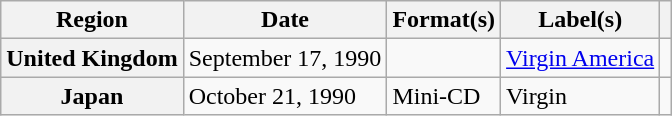<table class="wikitable plainrowheaders">
<tr>
<th scope="col">Region</th>
<th scope="col">Date</th>
<th scope="col">Format(s)</th>
<th scope="col">Label(s)</th>
<th scope="col"></th>
</tr>
<tr>
<th scope="row">United Kingdom</th>
<td>September 17, 1990</td>
<td></td>
<td><a href='#'>Virgin America</a></td>
<td></td>
</tr>
<tr>
<th scope="row">Japan</th>
<td>October 21, 1990</td>
<td>Mini-CD</td>
<td>Virgin</td>
<td></td>
</tr>
</table>
